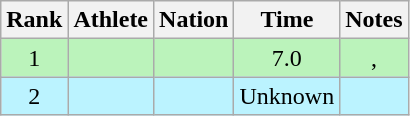<table class="wikitable sortable" style="text-align:center">
<tr>
<th>Rank</th>
<th>Athlete</th>
<th>Nation</th>
<th>Time</th>
<th>Notes</th>
</tr>
<tr style="background:#bbf3bb;">
<td>1</td>
<td align=left></td>
<td align=left></td>
<td>7.0</td>
<td>, </td>
</tr>
<tr style="background:#bbf3ff;">
<td>2</td>
<td align=left></td>
<td align=left></td>
<td>Unknown</td>
<td></td>
</tr>
</table>
